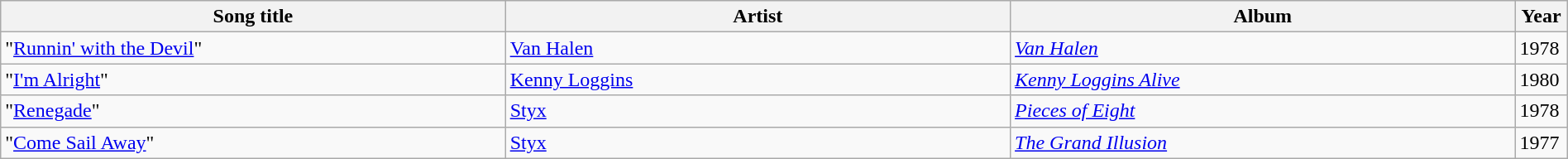<table class="wikitable" style="width:100%;">
<tr>
<th style="width:30%;">Song title</th>
<th style="width:30%;">Artist</th>
<th style="width:30%;">Album</th>
<th style="width:3%;">Year</th>
</tr>
<tr>
<td>"<a href='#'>Runnin' with the Devil</a>"</td>
<td><a href='#'>Van Halen</a></td>
<td><em><a href='#'>Van Halen</a></em></td>
<td>1978</td>
</tr>
<tr>
<td>"<a href='#'>I'm Alright</a>"</td>
<td><a href='#'>Kenny Loggins</a></td>
<td><em><a href='#'>Kenny Loggins Alive</a></em></td>
<td>1980</td>
</tr>
<tr>
<td>"<a href='#'>Renegade</a>"</td>
<td><a href='#'>Styx</a></td>
<td><em><a href='#'>Pieces of Eight</a></em></td>
<td>1978</td>
</tr>
<tr>
<td>"<a href='#'>Come Sail Away</a>"</td>
<td><a href='#'>Styx</a></td>
<td><em><a href='#'>The Grand Illusion</a></em></td>
<td>1977</td>
</tr>
</table>
